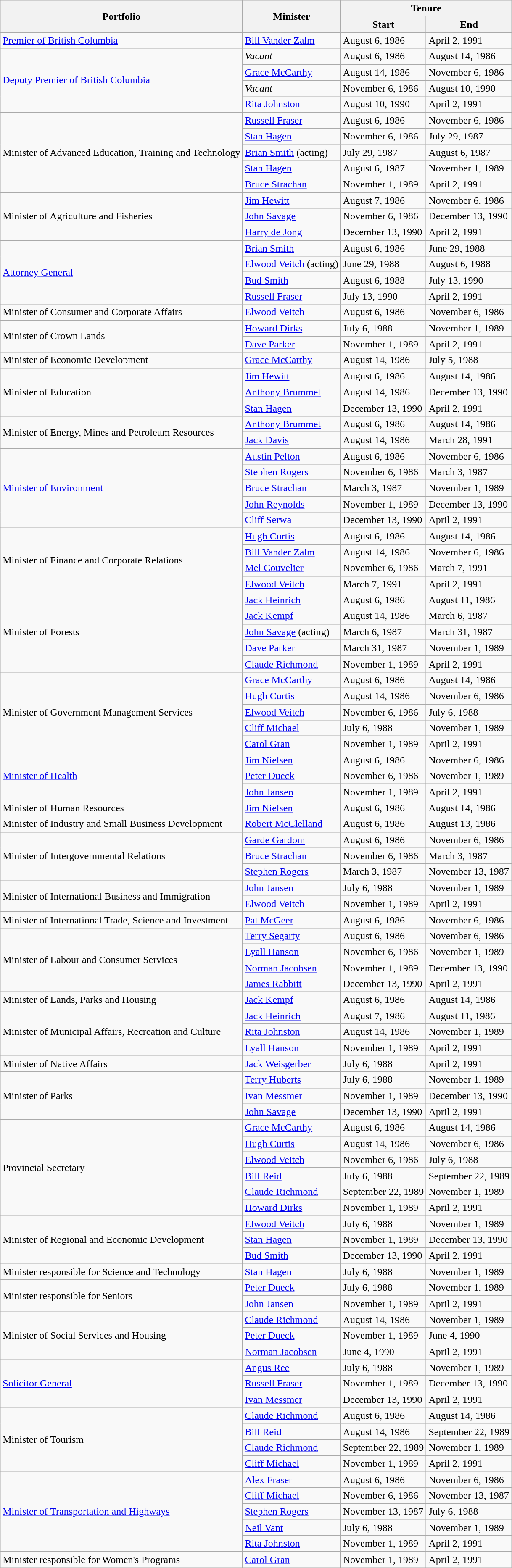<table class="wikitable">
<tr>
<th colspan="1" rowspan="2">Portfolio</th>
<th rowspan="2">Minister</th>
<th colspan="2">Tenure</th>
</tr>
<tr>
<th>Start</th>
<th>End</th>
</tr>
<tr>
<td><a href='#'>Premier of British Columbia</a></td>
<td><a href='#'>Bill Vander Zalm</a></td>
<td>August 6, 1986</td>
<td>April 2, 1991</td>
</tr>
<tr>
<td rowspan="4"><a href='#'>Deputy Premier of British Columbia</a></td>
<td><em>Vacant</em></td>
<td>August 6, 1986</td>
<td>August 14, 1986</td>
</tr>
<tr>
<td><a href='#'>Grace McCarthy</a></td>
<td>August 14, 1986</td>
<td>November 6, 1986</td>
</tr>
<tr>
<td><em>Vacant</em></td>
<td>November 6, 1986</td>
<td>August 10, 1990</td>
</tr>
<tr>
<td><a href='#'>Rita Johnston</a></td>
<td>August 10, 1990</td>
<td>April 2, 1991</td>
</tr>
<tr>
<td rowspan="5">Minister of Advanced Education, Training and Technology</td>
<td><a href='#'>Russell Fraser</a></td>
<td>August 6, 1986</td>
<td>November 6, 1986</td>
</tr>
<tr>
<td><a href='#'>Stan Hagen</a></td>
<td>November 6, 1986</td>
<td>July 29, 1987</td>
</tr>
<tr>
<td><a href='#'>Brian Smith</a> (acting)</td>
<td>July 29, 1987</td>
<td>August 6, 1987</td>
</tr>
<tr>
<td><a href='#'>Stan Hagen</a></td>
<td>August 6, 1987</td>
<td>November 1, 1989</td>
</tr>
<tr>
<td><a href='#'>Bruce Strachan</a></td>
<td>November 1, 1989</td>
<td>April 2, 1991</td>
</tr>
<tr>
<td rowspan="3">Minister of Agriculture and Fisheries</td>
<td><a href='#'>Jim Hewitt</a></td>
<td>August 7, 1986</td>
<td>November 6, 1986</td>
</tr>
<tr>
<td><a href='#'>John Savage</a></td>
<td>November 6, 1986</td>
<td>December 13, 1990</td>
</tr>
<tr>
<td><a href='#'>Harry de Jong</a></td>
<td>December 13, 1990</td>
<td>April 2, 1991</td>
</tr>
<tr>
<td rowspan="4"><a href='#'>Attorney General</a></td>
<td><a href='#'>Brian Smith</a></td>
<td>August 6, 1986</td>
<td>June 29, 1988</td>
</tr>
<tr>
<td><a href='#'>Elwood Veitch</a> (acting)</td>
<td>June 29, 1988</td>
<td>August 6, 1988</td>
</tr>
<tr>
<td><a href='#'>Bud Smith</a></td>
<td>August 6, 1988</td>
<td>July 13, 1990</td>
</tr>
<tr>
<td><a href='#'>Russell Fraser</a></td>
<td>July 13, 1990</td>
<td>April 2, 1991</td>
</tr>
<tr>
<td>Minister of Consumer and Corporate Affairs</td>
<td><a href='#'>Elwood Veitch</a></td>
<td>August 6, 1986</td>
<td>November 6, 1986</td>
</tr>
<tr>
<td rowspan="2">Minister of Crown Lands</td>
<td><a href='#'>Howard Dirks</a></td>
<td>July 6, 1988</td>
<td>November 1, 1989</td>
</tr>
<tr>
<td><a href='#'>Dave Parker</a></td>
<td>November 1, 1989</td>
<td>April 2, 1991</td>
</tr>
<tr>
<td>Minister of Economic Development</td>
<td><a href='#'>Grace McCarthy</a></td>
<td>August 14, 1986</td>
<td>July 5, 1988</td>
</tr>
<tr>
<td rowspan="3">Minister of Education</td>
<td><a href='#'>Jim Hewitt</a></td>
<td>August 6, 1986</td>
<td>August 14, 1986</td>
</tr>
<tr>
<td><a href='#'>Anthony Brummet</a></td>
<td>August 14, 1986</td>
<td>December 13, 1990</td>
</tr>
<tr>
<td><a href='#'>Stan Hagen</a></td>
<td>December 13, 1990</td>
<td>April 2, 1991</td>
</tr>
<tr>
<td rowspan="2">Minister of Energy, Mines and Petroleum Resources</td>
<td><a href='#'>Anthony Brummet</a></td>
<td>August 6, 1986</td>
<td>August 14, 1986</td>
</tr>
<tr>
<td><a href='#'>Jack Davis</a></td>
<td>August 14, 1986</td>
<td>March 28, 1991</td>
</tr>
<tr>
<td rowspan="5"><a href='#'>Minister of Environment</a></td>
<td><a href='#'>Austin Pelton</a></td>
<td>August 6, 1986</td>
<td>November 6, 1986</td>
</tr>
<tr>
<td><a href='#'>Stephen Rogers</a></td>
<td>November 6, 1986</td>
<td>March 3, 1987</td>
</tr>
<tr>
<td><a href='#'>Bruce Strachan</a></td>
<td>March 3, 1987</td>
<td>November 1, 1989</td>
</tr>
<tr>
<td><a href='#'>John Reynolds</a></td>
<td>November 1, 1989</td>
<td>December 13, 1990</td>
</tr>
<tr>
<td><a href='#'>Cliff Serwa</a></td>
<td>December 13, 1990</td>
<td>April 2, 1991</td>
</tr>
<tr>
<td rowspan="4">Minister of Finance and Corporate Relations</td>
<td><a href='#'>Hugh Curtis</a></td>
<td>August 6, 1986</td>
<td>August 14, 1986</td>
</tr>
<tr>
<td><a href='#'>Bill Vander Zalm</a></td>
<td>August 14, 1986</td>
<td>November 6, 1986</td>
</tr>
<tr>
<td><a href='#'>Mel Couvelier</a></td>
<td>November 6, 1986</td>
<td>March 7, 1991</td>
</tr>
<tr>
<td><a href='#'>Elwood Veitch</a></td>
<td>March 7, 1991</td>
<td>April 2, 1991</td>
</tr>
<tr>
<td rowspan="5">Minister of Forests</td>
<td><a href='#'>Jack Heinrich</a></td>
<td>August 6, 1986</td>
<td>August 11, 1986</td>
</tr>
<tr>
<td><a href='#'>Jack Kempf</a></td>
<td>August 14, 1986</td>
<td>March 6, 1987</td>
</tr>
<tr>
<td><a href='#'>John Savage</a> (acting)</td>
<td>March 6, 1987</td>
<td>March 31, 1987</td>
</tr>
<tr>
<td><a href='#'>Dave Parker</a></td>
<td>March 31, 1987</td>
<td>November 1, 1989</td>
</tr>
<tr>
<td><a href='#'>Claude Richmond</a></td>
<td>November 1, 1989</td>
<td>April 2, 1991</td>
</tr>
<tr>
<td rowspan="5">Minister of Government Management Services</td>
<td><a href='#'>Grace McCarthy</a></td>
<td>August 6, 1986</td>
<td>August 14, 1986</td>
</tr>
<tr>
<td><a href='#'>Hugh Curtis</a></td>
<td>August 14, 1986</td>
<td>November 6, 1986</td>
</tr>
<tr>
<td><a href='#'>Elwood Veitch</a></td>
<td>November 6, 1986</td>
<td>July 6, 1988</td>
</tr>
<tr>
<td><a href='#'>Cliff Michael</a></td>
<td>July 6, 1988</td>
<td>November 1, 1989</td>
</tr>
<tr>
<td><a href='#'>Carol Gran</a></td>
<td>November 1, 1989</td>
<td>April 2, 1991</td>
</tr>
<tr>
<td rowspan="3"><a href='#'>Minister of Health</a></td>
<td><a href='#'>Jim Nielsen</a></td>
<td>August 6, 1986</td>
<td>November 6, 1986</td>
</tr>
<tr>
<td><a href='#'>Peter Dueck</a></td>
<td>November 6, 1986</td>
<td>November 1, 1989</td>
</tr>
<tr>
<td><a href='#'>John Jansen</a></td>
<td>November 1, 1989</td>
<td>April 2, 1991</td>
</tr>
<tr>
<td>Minister of Human Resources</td>
<td><a href='#'>Jim Nielsen</a></td>
<td>August 6, 1986</td>
<td>August 14, 1986</td>
</tr>
<tr>
<td>Minister of Industry and Small Business Development</td>
<td><a href='#'>Robert McClelland</a></td>
<td>August 6, 1986</td>
<td>August 13, 1986</td>
</tr>
<tr>
<td rowspan="3">Minister of Intergovernmental Relations</td>
<td><a href='#'>Garde Gardom</a></td>
<td>August 6, 1986</td>
<td>November 6, 1986</td>
</tr>
<tr>
<td><a href='#'>Bruce Strachan</a></td>
<td>November 6, 1986</td>
<td>March 3, 1987</td>
</tr>
<tr>
<td><a href='#'>Stephen Rogers</a></td>
<td>March 3, 1987</td>
<td>November 13, 1987</td>
</tr>
<tr>
<td rowspan="2">Minister of International Business and Immigration</td>
<td><a href='#'>John Jansen</a></td>
<td>July 6, 1988</td>
<td>November 1, 1989</td>
</tr>
<tr>
<td><a href='#'>Elwood Veitch</a></td>
<td>November 1, 1989</td>
<td>April 2, 1991</td>
</tr>
<tr>
<td>Minister of International Trade, Science and Investment</td>
<td><a href='#'>Pat McGeer</a></td>
<td>August 6, 1986</td>
<td>November 6, 1986</td>
</tr>
<tr>
<td rowspan="4">Minister of Labour and Consumer Services</td>
<td><a href='#'>Terry Segarty</a></td>
<td>August 6, 1986</td>
<td>November 6, 1986</td>
</tr>
<tr>
<td><a href='#'>Lyall Hanson</a></td>
<td>November 6, 1986</td>
<td>November 1, 1989</td>
</tr>
<tr>
<td><a href='#'>Norman Jacobsen</a></td>
<td>November 1, 1989</td>
<td>December 13, 1990</td>
</tr>
<tr>
<td><a href='#'>James Rabbitt</a></td>
<td>December 13, 1990</td>
<td>April 2, 1991</td>
</tr>
<tr>
<td>Minister of Lands, Parks and Housing</td>
<td><a href='#'>Jack Kempf</a></td>
<td>August 6, 1986</td>
<td>August 14, 1986</td>
</tr>
<tr>
<td rowspan="3">Minister of Municipal Affairs, Recreation and Culture</td>
<td><a href='#'>Jack Heinrich</a></td>
<td>August 7, 1986</td>
<td>August 11, 1986</td>
</tr>
<tr>
<td><a href='#'>Rita Johnston</a></td>
<td>August 14, 1986</td>
<td>November 1, 1989</td>
</tr>
<tr>
<td><a href='#'>Lyall Hanson</a></td>
<td>November 1, 1989</td>
<td>April 2, 1991</td>
</tr>
<tr>
<td>Minister of Native Affairs</td>
<td><a href='#'>Jack Weisgerber</a></td>
<td>July 6, 1988</td>
<td>April 2, 1991</td>
</tr>
<tr>
<td rowspan="3">Minister of Parks</td>
<td><a href='#'>Terry Huberts</a></td>
<td>July 6, 1988</td>
<td>November 1, 1989</td>
</tr>
<tr>
<td><a href='#'>Ivan Messmer</a></td>
<td>November 1, 1989</td>
<td>December 13, 1990</td>
</tr>
<tr>
<td><a href='#'>John Savage</a></td>
<td>December 13, 1990</td>
<td>April 2, 1991</td>
</tr>
<tr>
<td rowspan="6">Provincial Secretary</td>
<td><a href='#'>Grace McCarthy</a></td>
<td>August 6, 1986</td>
<td>August 14, 1986</td>
</tr>
<tr>
<td><a href='#'>Hugh Curtis</a></td>
<td>August 14, 1986</td>
<td>November 6, 1986</td>
</tr>
<tr>
<td><a href='#'>Elwood Veitch</a></td>
<td>November 6, 1986</td>
<td>July 6, 1988</td>
</tr>
<tr>
<td><a href='#'>Bill Reid</a></td>
<td>July 6, 1988</td>
<td>September 22, 1989</td>
</tr>
<tr>
<td><a href='#'>Claude Richmond</a></td>
<td>September 22, 1989</td>
<td>November 1, 1989</td>
</tr>
<tr>
<td><a href='#'>Howard Dirks</a></td>
<td>November 1, 1989</td>
<td>April 2, 1991</td>
</tr>
<tr>
<td rowspan="3">Minister of Regional and Economic Development</td>
<td><a href='#'>Elwood Veitch</a></td>
<td>July 6, 1988</td>
<td>November 1, 1989</td>
</tr>
<tr>
<td><a href='#'>Stan Hagen</a></td>
<td>November 1, 1989</td>
<td>December 13, 1990</td>
</tr>
<tr>
<td><a href='#'>Bud Smith</a></td>
<td>December 13, 1990</td>
<td>April 2, 1991</td>
</tr>
<tr>
<td>Minister responsible for Science and Technology</td>
<td><a href='#'>Stan Hagen</a></td>
<td>July 6, 1988</td>
<td>November 1, 1989</td>
</tr>
<tr>
<td rowspan="2">Minister responsible for Seniors</td>
<td><a href='#'>Peter Dueck</a></td>
<td>July 6, 1988</td>
<td>November 1, 1989</td>
</tr>
<tr>
<td><a href='#'>John Jansen</a></td>
<td>November 1, 1989</td>
<td>April 2, 1991</td>
</tr>
<tr>
<td rowspan="3">Minister of Social Services and Housing</td>
<td><a href='#'>Claude Richmond</a></td>
<td>August 14, 1986</td>
<td>November 1, 1989</td>
</tr>
<tr>
<td><a href='#'>Peter Dueck</a></td>
<td>November 1, 1989</td>
<td>June 4, 1990</td>
</tr>
<tr>
<td><a href='#'>Norman Jacobsen</a></td>
<td>June 4, 1990</td>
<td>April 2, 1991</td>
</tr>
<tr>
<td rowspan="3"><a href='#'>Solicitor General</a></td>
<td><a href='#'>Angus Ree</a></td>
<td>July 6, 1988</td>
<td>November 1, 1989</td>
</tr>
<tr>
<td><a href='#'>Russell Fraser</a></td>
<td>November 1, 1989</td>
<td>December 13, 1990</td>
</tr>
<tr>
<td><a href='#'>Ivan Messmer</a></td>
<td>December 13, 1990</td>
<td>April 2, 1991</td>
</tr>
<tr>
<td rowspan="4">Minister of Tourism</td>
<td><a href='#'>Claude Richmond</a></td>
<td>August 6, 1986</td>
<td>August 14, 1986</td>
</tr>
<tr>
<td><a href='#'>Bill Reid</a></td>
<td>August 14, 1986</td>
<td>September 22, 1989</td>
</tr>
<tr>
<td><a href='#'>Claude Richmond</a></td>
<td>September 22, 1989</td>
<td>November 1, 1989</td>
</tr>
<tr>
<td><a href='#'>Cliff Michael</a></td>
<td>November 1, 1989</td>
<td>April 2, 1991</td>
</tr>
<tr>
<td rowspan="5"><a href='#'>Minister of Transportation and Highways</a></td>
<td><a href='#'>Alex Fraser</a></td>
<td>August 6, 1986</td>
<td>November 6, 1986</td>
</tr>
<tr>
<td><a href='#'>Cliff Michael</a></td>
<td>November 6, 1986</td>
<td>November 13, 1987</td>
</tr>
<tr>
<td><a href='#'>Stephen Rogers</a></td>
<td>November 13, 1987</td>
<td>July 6, 1988</td>
</tr>
<tr>
<td><a href='#'>Neil Vant</a></td>
<td>July 6, 1988</td>
<td>November 1, 1989</td>
</tr>
<tr>
<td><a href='#'>Rita Johnston</a></td>
<td>November 1, 1989</td>
<td>April 2, 1991</td>
</tr>
<tr>
<td>Minister responsible for Women's Programs</td>
<td><a href='#'>Carol Gran</a></td>
<td>November 1, 1989</td>
<td>April 2, 1991</td>
</tr>
</table>
